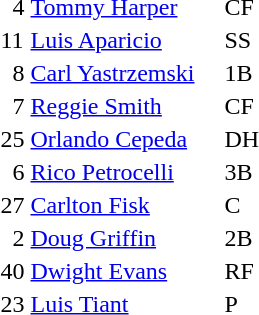<table>
<tr>
<td>  4</td>
<td><a href='#'>Tommy Harper</a></td>
<td>CF</td>
</tr>
<tr>
<td>11</td>
<td><a href='#'>Luis Aparicio</a></td>
<td>SS</td>
</tr>
<tr>
<td>  8</td>
<td><a href='#'>Carl Yastrzemski</a>    </td>
<td>1B</td>
</tr>
<tr>
<td>  7</td>
<td><a href='#'>Reggie Smith</a></td>
<td>CF</td>
</tr>
<tr>
<td>25</td>
<td><a href='#'>Orlando Cepeda</a></td>
<td>DH</td>
</tr>
<tr>
<td>  6</td>
<td><a href='#'>Rico Petrocelli</a></td>
<td>3B</td>
</tr>
<tr>
<td>27</td>
<td><a href='#'>Carlton Fisk</a></td>
<td>C</td>
</tr>
<tr>
<td>  2</td>
<td><a href='#'>Doug Griffin</a></td>
<td>2B</td>
</tr>
<tr>
<td>40</td>
<td><a href='#'>Dwight Evans</a></td>
<td>RF</td>
</tr>
<tr>
<td>23</td>
<td><a href='#'>Luis Tiant</a></td>
<td>P</td>
</tr>
</table>
